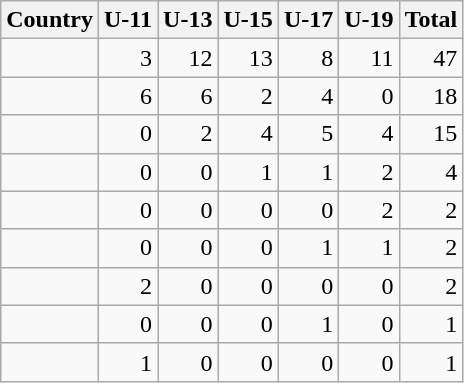<table class="sortable wikitable">
<tr>
<th>Country</th>
<th>U-11</th>
<th>U-13</th>
<th>U-15</th>
<th>U-17</th>
<th>U-19</th>
<th>Total</th>
</tr>
<tr>
<td></td>
<td align="right">3</td>
<td align="right">12</td>
<td align="right">13</td>
<td align="right">8</td>
<td align="right">11</td>
<td align="right">47</td>
</tr>
<tr>
<td></td>
<td align="right">6</td>
<td align="right">6</td>
<td align="right">2</td>
<td align="right">4</td>
<td align="right">0</td>
<td align="right">18</td>
</tr>
<tr>
<td></td>
<td align="right">0</td>
<td align="right">2</td>
<td align="right">4</td>
<td align="right">5</td>
<td align="right">4</td>
<td align="right">15</td>
</tr>
<tr>
<td></td>
<td align="right">0</td>
<td align="right">0</td>
<td align="right">1</td>
<td align="right">1</td>
<td align="right">2</td>
<td align="right">4</td>
</tr>
<tr>
<td></td>
<td align="right">0</td>
<td align="right">0</td>
<td align="right">0</td>
<td align="right">0</td>
<td align="right">2</td>
<td align="right">2</td>
</tr>
<tr>
<td></td>
<td align="right">0</td>
<td align="right">0</td>
<td align="right">0</td>
<td align="right">1</td>
<td align="right">1</td>
<td align="right">2</td>
</tr>
<tr>
<td></td>
<td align="right">2</td>
<td align="right">0</td>
<td align="right">0</td>
<td align="right">0</td>
<td align="right">0</td>
<td align="right">2</td>
</tr>
<tr>
<td></td>
<td align="right">0</td>
<td align="right">0</td>
<td align="right">0</td>
<td align="right">1</td>
<td align="right">0</td>
<td align="right">1</td>
</tr>
<tr>
<td></td>
<td align="right">1</td>
<td align="right">0</td>
<td align="right">0</td>
<td align="right">0</td>
<td align="right">0</td>
<td align="right">1</td>
</tr>
</table>
